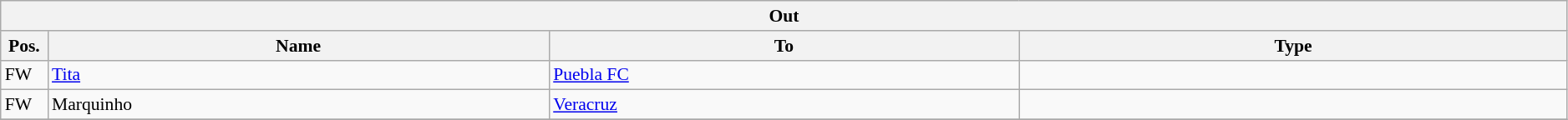<table class="wikitable" style="font-size:90%;width:99%;">
<tr>
<th colspan="4">Out</th>
</tr>
<tr>
<th width=3%>Pos.</th>
<th width=32%>Name</th>
<th width=30%>To</th>
<th width=35%>Type</th>
</tr>
<tr>
<td>FW</td>
<td><a href='#'>Tita</a></td>
<td><a href='#'>Puebla FC</a></td>
<td></td>
</tr>
<tr>
<td>FW</td>
<td>Marquinho</td>
<td><a href='#'>Veracruz</a></td>
<td></td>
</tr>
<tr>
</tr>
</table>
